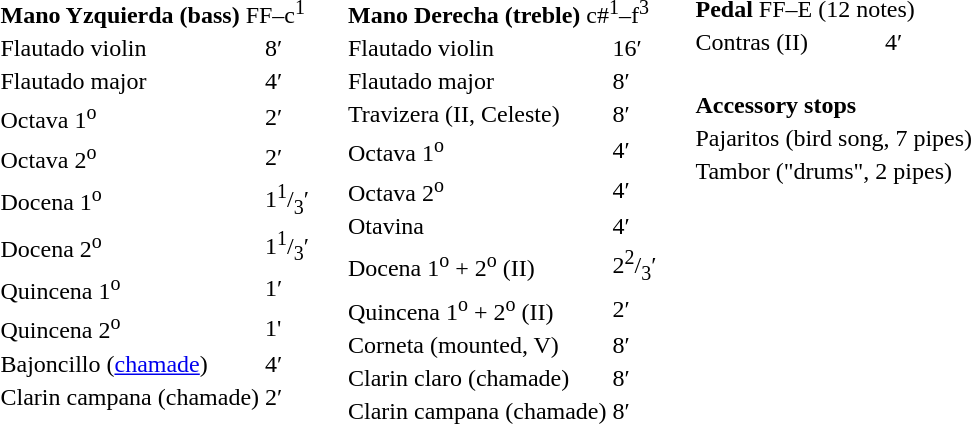<table border="0" cellspacing="0" cellpadding="10" style="border-collapse:collapse;">
<tr>
<td style="vertical-align:top"><br><table border="0">
<tr>
<td colspan=2><strong>Mano Yzquierda (bass)</strong> FF–c<sup>1</sup><br></td>
</tr>
<tr>
<td>Flautado violin</td>
<td>8′</td>
</tr>
<tr>
<td>Flautado major</td>
<td>4′</td>
</tr>
<tr>
<td>Octava 1<sup>o</sup></td>
<td>2′</td>
</tr>
<tr>
<td>Octava 2<sup>o</sup></td>
<td>2′</td>
</tr>
<tr>
<td>Docena 1<sup>o</sup></td>
<td>1<sup>1</sup>/<sub>3</sub>′</td>
</tr>
<tr>
<td>Docena 2<sup>o</sup></td>
<td>1<sup>1</sup>/<sub>3</sub>′</td>
</tr>
<tr>
<td>Quincena 1<sup>o</sup></td>
<td>1′</td>
</tr>
<tr>
<td>Quincena 2<sup>o</sup></td>
<td>1'</td>
</tr>
<tr>
<td>Bajoncillo (<a href='#'>chamade</a>)</td>
<td>4′</td>
</tr>
<tr>
<td>Clarin campana (chamade)</td>
<td>2′</td>
</tr>
</table>
</td>
<td style="vertical-align:top"><br><table border="0">
<tr>
<td colspan=2><strong>	Mano Derecha (treble)</strong> c#<sup>1</sup>–f<sup>3</sup><br></td>
</tr>
<tr>
<td>Flautado violin</td>
<td>16′</td>
</tr>
<tr>
<td>Flautado major</td>
<td>8′</td>
</tr>
<tr>
<td>Travizera (II, Celeste)</td>
<td>8′</td>
</tr>
<tr>
<td>Octava 1<sup>o</sup></td>
<td>4′</td>
</tr>
<tr>
<td>Octava 2<sup>o</sup></td>
<td>4′</td>
</tr>
<tr>
<td>Otavina</td>
<td>4′</td>
</tr>
<tr>
<td>Docena 1<sup>o</sup> + 2<sup>o</sup> (II)</td>
<td>2<sup>2</sup>/<sub>3</sub>′</td>
</tr>
<tr>
<td>Quincena 1<sup>o</sup> + 2<sup>o</sup> (II)</td>
<td>2′</td>
</tr>
<tr>
<td>Corneta (mounted, V)</td>
<td>8′</td>
</tr>
<tr>
<td>Clarin claro (chamade)</td>
<td>8′</td>
</tr>
<tr>
<td>Clarin campana (chamade)</td>
<td>8′</td>
</tr>
</table>
</td>
<td style="vertical-align:top"><br><table border="0">
<tr>
<td colspan=2><strong>Pedal</strong> FF–E (12 notes)<br></td>
</tr>
<tr>
<td>Contras (II)</td>
<td>4′</td>
</tr>
</table>
<br><table border="0">
<tr>
<td colspan=2><strong>Accessory stops</strong><br></td>
</tr>
<tr>
<td>Pajaritos (bird song, 7 pipes)</td>
<td></td>
</tr>
<tr>
<td>Tambor ("drums", 2 pipes)</td>
<td></td>
</tr>
</table>
</td>
</tr>
</table>
